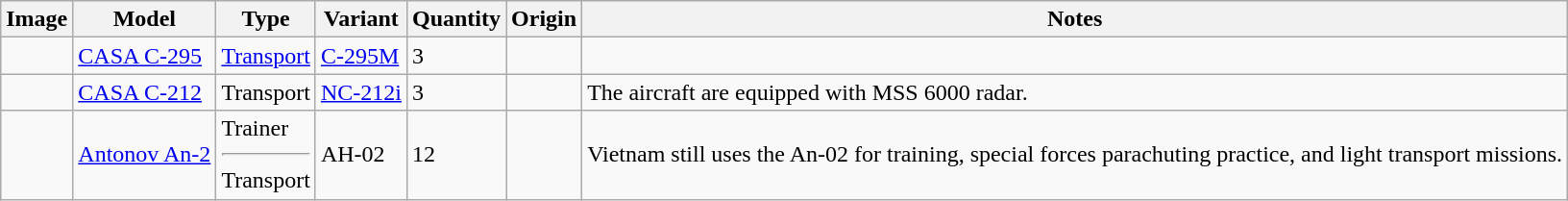<table class="wikitable">
<tr>
<th>Image</th>
<th>Model</th>
<th>Type</th>
<th>Variant</th>
<th>Quantity</th>
<th>Origin</th>
<th>Notes</th>
</tr>
<tr>
<td></td>
<td><a href='#'>CASA C-295</a></td>
<td><a href='#'>Transport</a></td>
<td><a href='#'>C-295M</a></td>
<td>3</td>
<td></td>
<td></td>
</tr>
<tr>
<td></td>
<td><a href='#'>CASA C-212</a></td>
<td>Transport</td>
<td><a href='#'>NC-212i</a></td>
<td>3</td>
<td></td>
<td>The aircraft are equipped with MSS 6000 radar.</td>
</tr>
<tr>
<td></td>
<td><a href='#'>Antonov An-2</a></td>
<td>Trainer<hr>Transport</td>
<td>AH-02</td>
<td>12</td>
<td></td>
<td>Vietnam still uses the An-02  for training, special forces parachuting practice, and light transport missions.</td>
</tr>
</table>
